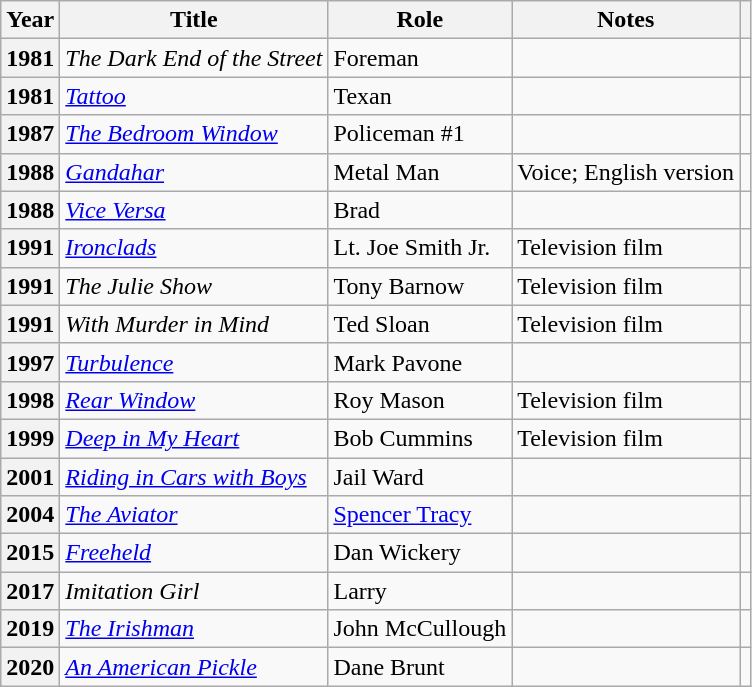<table class="wikitable plainrowheaders sortable" style="margin-right: 0;">
<tr>
<th scope="col">Year</th>
<th scope="col">Title</th>
<th scope="col">Role</th>
<th scope="col" class="unsortable">Notes</th>
<th scope="col" class="unsortable"></th>
</tr>
<tr>
<th scope="row">1981</th>
<td><em>The Dark End of the Street</em></td>
<td>Foreman</td>
<td></td>
<td align=center></td>
</tr>
<tr>
<th scope="row">1981</th>
<td><em><a href='#'>Tattoo</a></em></td>
<td>Texan</td>
<td></td>
<td align=center></td>
</tr>
<tr>
<th scope="row">1987</th>
<td><em><a href='#'>The Bedroom Window</a></em></td>
<td>Policeman #1</td>
<td></td>
<td align=center></td>
</tr>
<tr>
<th scope="row">1988</th>
<td><em><a href='#'>Gandahar</a></em></td>
<td>Metal Man</td>
<td>Voice; English version</td>
<td align=center></td>
</tr>
<tr>
<th scope="row">1988</th>
<td><em><a href='#'>Vice Versa</a></em></td>
<td>Brad</td>
<td></td>
<td align=center></td>
</tr>
<tr>
<th scope="row">1991</th>
<td><em><a href='#'>Ironclads</a></em></td>
<td>Lt. Joe Smith Jr.</td>
<td>Television film</td>
<td align=center></td>
</tr>
<tr>
<th scope="row">1991</th>
<td><em>The Julie Show</em></td>
<td>Tony Barnow</td>
<td>Television film</td>
<td align=center></td>
</tr>
<tr>
<th scope="row">1991</th>
<td><em>With Murder in Mind</em></td>
<td>Ted Sloan</td>
<td>Television film</td>
<td align=center></td>
</tr>
<tr>
<th scope="row">1997</th>
<td><em><a href='#'>Turbulence</a></em></td>
<td>Mark Pavone</td>
<td></td>
<td align=center></td>
</tr>
<tr>
<th scope="row">1998</th>
<td><em><a href='#'>Rear Window</a></em></td>
<td>Roy Mason</td>
<td>Television film</td>
<td align=center></td>
</tr>
<tr>
<th scope="row">1999</th>
<td><em><a href='#'>Deep in My Heart</a></em></td>
<td>Bob Cummins</td>
<td>Television film</td>
<td align=center></td>
</tr>
<tr>
<th scope="row">2001</th>
<td><em><a href='#'>Riding in Cars with Boys</a></em></td>
<td>Jail Ward</td>
<td></td>
<td align=center></td>
</tr>
<tr>
<th scope="row">2004</th>
<td><em><a href='#'>The Aviator</a></em></td>
<td><a href='#'>Spencer Tracy</a></td>
<td></td>
<td align=center></td>
</tr>
<tr>
<th scope="row">2015</th>
<td><em><a href='#'>Freeheld</a></em></td>
<td>Dan Wickery</td>
<td></td>
<td align=center></td>
</tr>
<tr>
<th scope="row">2017</th>
<td><em>Imitation Girl</em></td>
<td>Larry</td>
<td></td>
<td align=center></td>
</tr>
<tr>
<th scope="row">2019</th>
<td><em><a href='#'>The Irishman</a></em></td>
<td>John McCullough</td>
<td></td>
<td align=center></td>
</tr>
<tr>
<th scope="row">2020</th>
<td><em><a href='#'>An American Pickle</a></em></td>
<td>Dane Brunt</td>
<td></td>
<td align=center></td>
</tr>
</table>
